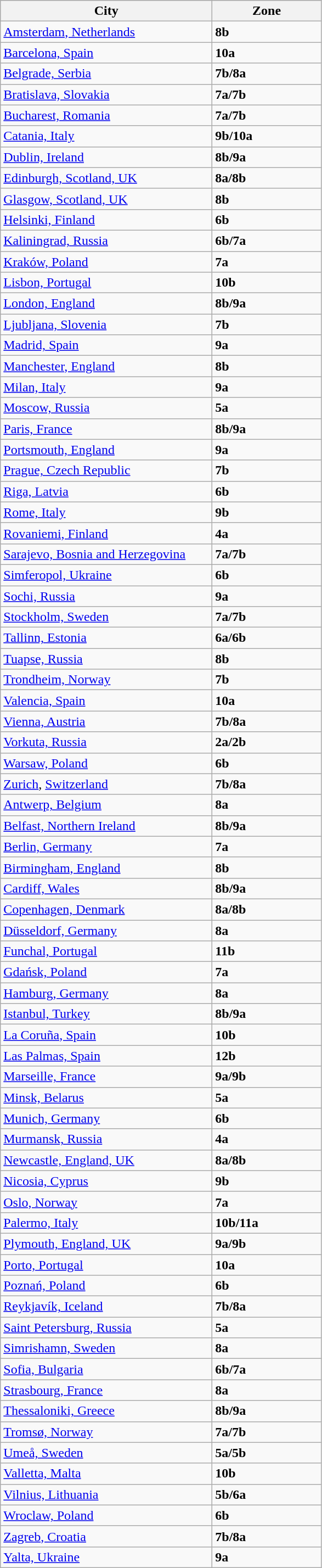<table class="wikitable sortable mw-collapsible mw-collapsed">
<tr style="background:#ccc;">
<th style="width:250px;">City</th>
<th width="125">Zone</th>
</tr>
<tr>
<td><a href='#'>Amsterdam, Netherlands</a></td>
<td><strong>8b</strong></td>
</tr>
<tr>
<td><a href='#'>Barcelona, Spain</a></td>
<td><strong>10a</strong></td>
</tr>
<tr>
<td><a href='#'>Belgrade, Serbia</a></td>
<td><strong>7b/8a</strong></td>
</tr>
<tr>
<td><a href='#'>Bratislava, Slovakia</a></td>
<td><strong>7a/7b</strong></td>
</tr>
<tr>
<td><a href='#'>Bucharest, Romania</a></td>
<td><strong>7a/7b</strong></td>
</tr>
<tr>
<td><a href='#'>Catania, Italy</a></td>
<td><strong>9b/10a</strong></td>
</tr>
<tr>
<td><a href='#'>Dublin, Ireland</a></td>
<td><strong>8b/9a</strong></td>
</tr>
<tr>
<td><a href='#'>Edinburgh, Scotland, UK</a></td>
<td><strong>8a/8b</strong></td>
</tr>
<tr>
<td><a href='#'>Glasgow, Scotland, UK</a></td>
<td><strong>8b</strong></td>
</tr>
<tr>
<td><a href='#'>Helsinki, Finland</a></td>
<td><strong>6b</strong></td>
</tr>
<tr>
<td><a href='#'>Kaliningrad, Russia</a></td>
<td><strong>6b/7a</strong></td>
</tr>
<tr>
<td><a href='#'>Kraków, Poland</a></td>
<td><strong>7a</strong></td>
</tr>
<tr>
<td><a href='#'>Lisbon, Portugal</a></td>
<td><strong>10b</strong></td>
</tr>
<tr>
<td><a href='#'>London, England</a></td>
<td><strong>8b/9a</strong></td>
</tr>
<tr>
<td><a href='#'>Ljubljana, Slovenia</a></td>
<td><strong>7b</strong></td>
</tr>
<tr>
<td><a href='#'>Madrid, Spain</a></td>
<td><strong>9a</strong></td>
</tr>
<tr>
<td><a href='#'>Manchester, England</a></td>
<td><strong>8b</strong></td>
</tr>
<tr>
<td><a href='#'>Milan, Italy</a></td>
<td><strong>9a</strong></td>
</tr>
<tr>
<td><a href='#'>Moscow, Russia</a></td>
<td><strong>5a</strong></td>
</tr>
<tr>
<td><a href='#'>Paris, France</a></td>
<td><strong>8b/9a</strong></td>
</tr>
<tr>
<td><a href='#'>Portsmouth, England</a></td>
<td><strong>9a</strong></td>
</tr>
<tr>
<td><a href='#'>Prague, Czech Republic</a></td>
<td><strong>7b</strong></td>
</tr>
<tr>
<td><a href='#'>Riga, Latvia</a></td>
<td><strong>6b</strong></td>
</tr>
<tr>
<td><a href='#'>Rome, Italy</a></td>
<td><strong>9b</strong></td>
</tr>
<tr>
<td><a href='#'>Rovaniemi, Finland</a></td>
<td><strong>4a</strong></td>
</tr>
<tr>
<td><a href='#'>Sarajevo, Bosnia and Herzegovina</a></td>
<td><strong>7a/7b</strong></td>
</tr>
<tr>
<td><a href='#'>Simferopol, Ukraine</a></td>
<td><strong>6b</strong></td>
</tr>
<tr>
<td><a href='#'>Sochi, Russia</a></td>
<td><strong>9a</strong></td>
</tr>
<tr>
<td><a href='#'>Stockholm, Sweden</a></td>
<td><strong>7a/7b</strong></td>
</tr>
<tr>
<td><a href='#'>Tallinn, Estonia</a></td>
<td><strong>6a/6b</strong></td>
</tr>
<tr>
<td><a href='#'>Tuapse, Russia</a></td>
<td><strong>8b</strong></td>
</tr>
<tr>
<td><a href='#'>Trondheim, Norway</a></td>
<td><strong>7b</strong></td>
</tr>
<tr>
<td><a href='#'>Valencia, Spain</a></td>
<td><strong>10a</strong></td>
</tr>
<tr>
<td><a href='#'>Vienna, Austria</a></td>
<td><strong>7b/8a</strong></td>
</tr>
<tr>
<td><a href='#'>Vorkuta, Russia</a></td>
<td><strong>2a/2b</strong></td>
</tr>
<tr>
<td><a href='#'>Warsaw, Poland</a></td>
<td><strong>6b</strong></td>
</tr>
<tr>
<td><a href='#'>Zurich</a>, <a href='#'>Switzerland</a></td>
<td><strong>7b/8a</strong></td>
</tr>
<tr>
<td><a href='#'>Antwerp, Belgium</a></td>
<td><strong>8a</strong></td>
</tr>
<tr>
<td><a href='#'>Belfast, Northern Ireland</a></td>
<td><strong>8b/9a</strong></td>
</tr>
<tr>
<td><a href='#'>Berlin, Germany</a></td>
<td><strong>7a</strong></td>
</tr>
<tr>
<td><a href='#'>Birmingham, England</a></td>
<td><strong>8b</strong></td>
</tr>
<tr>
<td><a href='#'>Cardiff, Wales</a></td>
<td><strong>8b/9a</strong></td>
</tr>
<tr>
<td><a href='#'>Copenhagen, Denmark</a></td>
<td><strong>8a/8b</strong></td>
</tr>
<tr>
<td><a href='#'>Düsseldorf, Germany</a></td>
<td><strong>8a</strong></td>
</tr>
<tr>
<td><a href='#'>Funchal, Portugal</a></td>
<td><strong>11b</strong></td>
</tr>
<tr>
<td><a href='#'>Gdańsk, Poland</a></td>
<td><strong>7a</strong></td>
</tr>
<tr>
<td><a href='#'>Hamburg, Germany</a></td>
<td><strong>8a</strong></td>
</tr>
<tr>
<td><a href='#'>Istanbul, Turkey</a></td>
<td><strong>8b/9a</strong></td>
</tr>
<tr>
<td><a href='#'>La Coruña, Spain</a></td>
<td><strong>10b</strong></td>
</tr>
<tr>
<td><a href='#'>Las Palmas, Spain</a></td>
<td><strong>12b</strong></td>
</tr>
<tr>
<td><a href='#'>Marseille, France</a></td>
<td><strong>9a/9b</strong></td>
</tr>
<tr>
<td><a href='#'>Minsk, Belarus</a></td>
<td><strong>5a</strong></td>
</tr>
<tr>
<td><a href='#'>Munich, Germany</a></td>
<td><strong>6b</strong></td>
</tr>
<tr>
<td><a href='#'>Murmansk, Russia</a></td>
<td><strong>4a</strong></td>
</tr>
<tr>
<td><a href='#'>Newcastle, England, UK</a></td>
<td><strong>8a/8b</strong></td>
</tr>
<tr>
<td><a href='#'>Nicosia, Cyprus</a></td>
<td><strong>9b</strong></td>
</tr>
<tr>
<td><a href='#'>Oslo, Norway</a></td>
<td><strong>7a</strong></td>
</tr>
<tr>
<td><a href='#'>Palermo, Italy</a></td>
<td><strong>10b/11a</strong></td>
</tr>
<tr>
<td><a href='#'>Plymouth, England, UK</a></td>
<td><strong>9a/9b</strong></td>
</tr>
<tr>
<td><a href='#'>Porto, Portugal</a></td>
<td><strong>10a</strong></td>
</tr>
<tr>
<td><a href='#'>Poznań, Poland</a></td>
<td><strong>6b</strong></td>
</tr>
<tr>
<td><a href='#'>Reykjavík, Iceland</a></td>
<td><strong>7b/8a</strong></td>
</tr>
<tr>
<td><a href='#'>Saint Petersburg, Russia</a></td>
<td><strong>5a</strong></td>
</tr>
<tr>
<td><a href='#'>Simrishamn, Sweden</a></td>
<td><strong>8a</strong></td>
</tr>
<tr>
<td><a href='#'>Sofia, Bulgaria</a></td>
<td><strong>6b/7a</strong></td>
</tr>
<tr>
<td><a href='#'>Strasbourg, France</a></td>
<td><strong>8a</strong></td>
</tr>
<tr>
<td><a href='#'>Thessaloniki, Greece</a></td>
<td><strong>8b/9a</strong></td>
</tr>
<tr>
<td><a href='#'>Tromsø, Norway</a></td>
<td><strong>7a/7b</strong></td>
</tr>
<tr>
<td><a href='#'>Umeå, Sweden</a></td>
<td><strong>5a/5b</strong></td>
</tr>
<tr>
<td><a href='#'>Valletta, Malta</a></td>
<td><strong>10b</strong></td>
</tr>
<tr>
<td><a href='#'>Vilnius, Lithuania</a></td>
<td><strong>5b/6a</strong></td>
</tr>
<tr>
<td><a href='#'>Wroclaw, Poland</a></td>
<td><strong>6b</strong></td>
</tr>
<tr>
<td><a href='#'>Zagreb, Croatia</a></td>
<td><strong>7b/8a</strong></td>
</tr>
<tr>
<td><a href='#'>Yalta, Ukraine</a></td>
<td><strong>9a</strong></td>
</tr>
</table>
